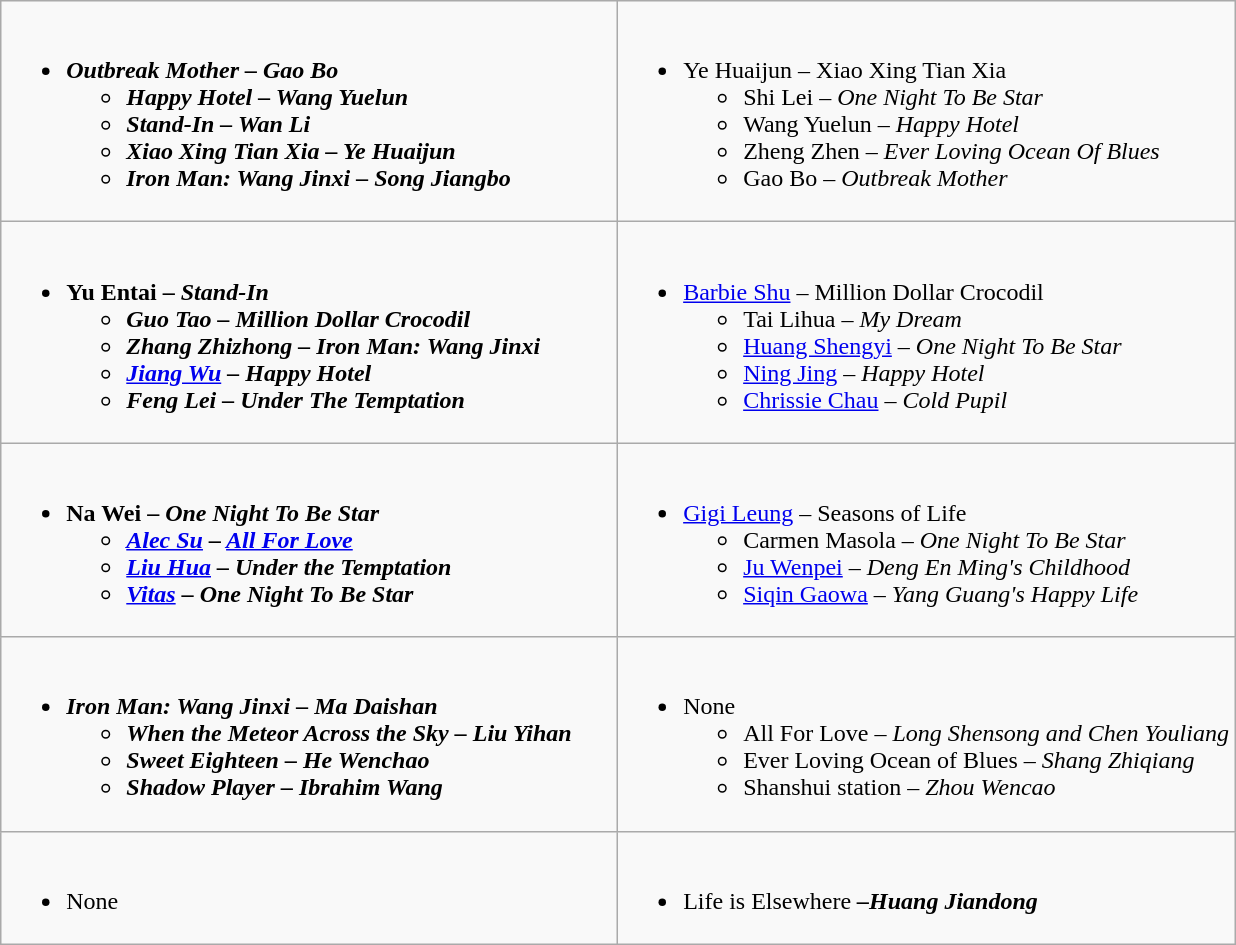<table class=wikitable>
<tr>
<td valign="top" width="50%"><br><ul><li><strong><em>Outbreak Mother<em> – Gao Bo<strong><ul><li></em>Happy Hotel<em> – Wang Yuelun</li><li></em>Stand-In<em> – Wan Li</li><li></em>Xiao Xing Tian Xia<em> – Ye Huaijun</li><li></em>Iron Man: Wang Jinxi<em> – Song Jiangbo</li></ul></li></ul></td>
<td valign="top" width="50%"><br><ul><li></strong>Ye Huaijun – </em>Xiao Xing Tian Xia</em></strong><ul><li>Shi Lei – <em>One Night To Be Star</em></li><li>Wang Yuelun – <em>Happy Hotel</em></li><li>Zheng Zhen – <em>Ever Loving Ocean Of Blues</em></li><li>Gao Bo – <em>Outbreak Mother</em></li></ul></li></ul></td>
</tr>
<tr>
<td valign="top" width="50%"><br><ul><li><strong>Yu Entai – <em>Stand-In<strong><em><ul><li>Guo Tao – </em>Million Dollar Crocodil<em></li><li>Zhang Zhizhong – </em>Iron Man: Wang Jinxi<em></li><li><a href='#'>Jiang Wu</a> – </em>Happy Hotel<em></li><li>Feng Lei – </em>Under The Temptation<em></li></ul></li></ul></td>
<td valign="top" width="50%"><br><ul><li></strong><a href='#'>Barbie Shu</a> – </em>Million Dollar Crocodil</em></strong><ul><li>Tai Lihua – <em>My Dream</em></li><li><a href='#'>Huang Shengyi</a> – <em>One Night To Be Star</em></li><li><a href='#'>Ning Jing</a> – <em>Happy Hotel</em></li><li><a href='#'>Chrissie Chau</a> – <em>Cold Pupil</em></li></ul></li></ul></td>
</tr>
<tr>
<td valign="top" width="50%"><br><ul><li><strong>Na Wei – <em>One Night To Be Star<strong><em><ul><li><a href='#'>Alec Su</a> – </em><a href='#'>All For Love</a><em></li><li><a href='#'>Liu Hua</a> – </em>Under the Temptation<em></li><li><a href='#'>Vitas</a> – </em>One Night To Be Star<em></li></ul></li></ul></td>
<td valign="top" width="50%"><br><ul><li></strong><a href='#'>Gigi Leung</a> – </em>Seasons of Life</em></strong><ul><li>Carmen Masola – <em>One Night To Be Star</em></li><li><a href='#'>Ju Wenpei</a> – <em>Deng En Ming's Childhood</em></li><li><a href='#'>Siqin Gaowa</a> – <em>Yang Guang's Happy Life</em></li></ul></li></ul></td>
</tr>
<tr>
<td valign="top" width="50%"><br><ul><li><strong><em>Iron Man: Wang Jinxi<em> – Ma Daishan<strong><ul><li></em>When the Meteor Across the Sky<em> – Liu Yihan</li><li></em>Sweet Eighteen<em> – He Wenchao</li><li></em>Shadow Player<em> – Ibrahim Wang</li></ul></li></ul></td>
<td valign="top" width="50%"><br><ul><li>None<ul><li></em>All For Love<em> – Long Shensong and Chen Youliang</li><li></em>Ever Loving Ocean of Blues<em> – Shang Zhiqiang</li><li></em>Shanshui station<em> – Zhou Wencao</li></ul></li></ul></td>
</tr>
<tr>
<td valign="top" width="50%"><br><ul><li>None</li></ul></td>
<td valign="top" width="50%"><br><ul><li></em></strong>Life is Elsewhere<strong><em> –Huang Jiandong</li></ul></td>
</tr>
</table>
